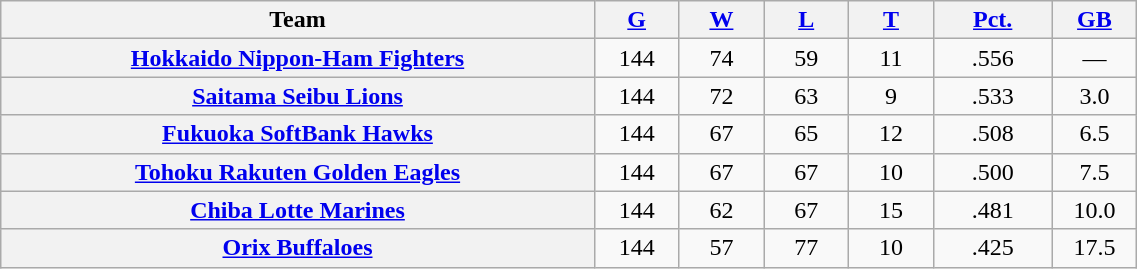<table class="wikitable plainrowheaders" width="60%" style="text-align:center;">
<tr>
<th scope="col" width="35%">Team</th>
<th scope="col" width="5%"><a href='#'>G</a></th>
<th scope="col" width="5%"><a href='#'>W</a></th>
<th scope="col" width="5%"><a href='#'>L</a></th>
<th scope="col" width="5%"><a href='#'>T</a></th>
<th scope="col" width="7%"><a href='#'>Pct.</a></th>
<th scope="col" width="5%"><a href='#'>GB</a></th>
</tr>
<tr>
<th scope="row" style="text-align:center;"><a href='#'>Hokkaido Nippon-Ham Fighters</a></th>
<td>144</td>
<td>74</td>
<td>59</td>
<td>11</td>
<td>.556</td>
<td>—</td>
</tr>
<tr>
<th scope="row" style="text-align:center;"><a href='#'>Saitama Seibu Lions</a></th>
<td>144</td>
<td>72</td>
<td>63</td>
<td>9</td>
<td>.533</td>
<td>3.0</td>
</tr>
<tr>
<th scope="row" style="text-align:center;"><a href='#'>Fukuoka SoftBank Hawks</a></th>
<td>144</td>
<td>67</td>
<td>65</td>
<td>12</td>
<td>.508</td>
<td>6.5</td>
</tr>
<tr>
<th scope="row" style="text-align:center;"><a href='#'>Tohoku Rakuten Golden Eagles</a></th>
<td>144</td>
<td>67</td>
<td>67</td>
<td>10</td>
<td>.500</td>
<td>7.5</td>
</tr>
<tr>
<th scope="row" style="text-align:center;"><a href='#'>Chiba Lotte Marines</a></th>
<td>144</td>
<td>62</td>
<td>67</td>
<td>15</td>
<td>.481</td>
<td>10.0</td>
</tr>
<tr>
<th scope="row" style="text-align:center;"><a href='#'>Orix Buffaloes</a></th>
<td>144</td>
<td>57</td>
<td>77</td>
<td>10</td>
<td>.425</td>
<td>17.5</td>
</tr>
</table>
